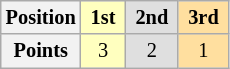<table class="wikitable" style="font-size:85%; text-align:center">
<tr>
<th>Position</th>
<td style="background:#ffffbf;"> <strong>1st</strong> </td>
<td style="background:#dfdfdf;"> <strong>2nd</strong> </td>
<td style="background:#ffdf9f;"> <strong>3rd</strong> </td>
</tr>
<tr>
<th>Points</th>
<td style="background:#ffffbf;">3</td>
<td style="background:#dfdfdf;">2</td>
<td style="background:#ffdf9f;">1</td>
</tr>
</table>
